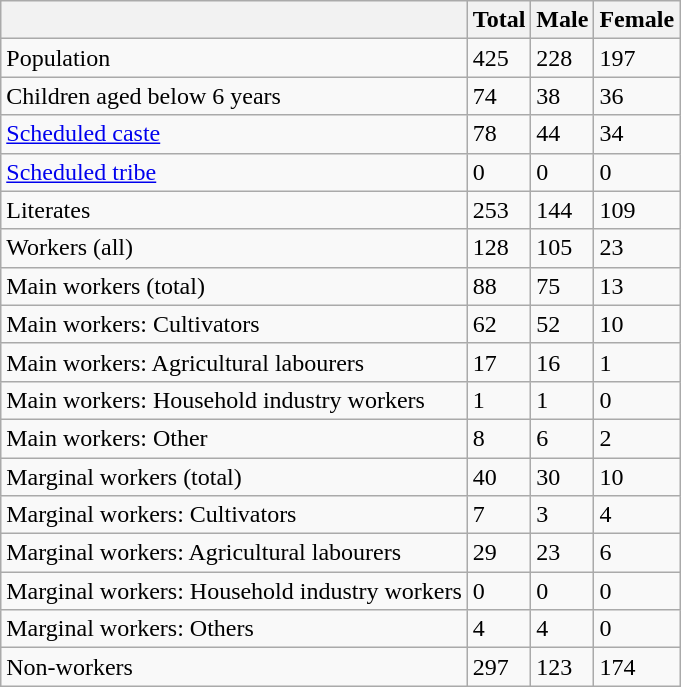<table class="wikitable sortable">
<tr>
<th></th>
<th>Total</th>
<th>Male</th>
<th>Female</th>
</tr>
<tr>
<td>Population</td>
<td>425</td>
<td>228</td>
<td>197</td>
</tr>
<tr>
<td>Children aged below 6 years</td>
<td>74</td>
<td>38</td>
<td>36</td>
</tr>
<tr>
<td><a href='#'>Scheduled caste</a></td>
<td>78</td>
<td>44</td>
<td>34</td>
</tr>
<tr>
<td><a href='#'>Scheduled tribe</a></td>
<td>0</td>
<td>0</td>
<td>0</td>
</tr>
<tr>
<td>Literates</td>
<td>253</td>
<td>144</td>
<td>109</td>
</tr>
<tr>
<td>Workers (all)</td>
<td>128</td>
<td>105</td>
<td>23</td>
</tr>
<tr>
<td>Main workers (total)</td>
<td>88</td>
<td>75</td>
<td>13</td>
</tr>
<tr>
<td>Main workers: Cultivators</td>
<td>62</td>
<td>52</td>
<td>10</td>
</tr>
<tr>
<td>Main workers: Agricultural labourers</td>
<td>17</td>
<td>16</td>
<td>1</td>
</tr>
<tr>
<td>Main workers: Household industry workers</td>
<td>1</td>
<td>1</td>
<td>0</td>
</tr>
<tr>
<td>Main workers: Other</td>
<td>8</td>
<td>6</td>
<td>2</td>
</tr>
<tr>
<td>Marginal workers (total)</td>
<td>40</td>
<td>30</td>
<td>10</td>
</tr>
<tr>
<td>Marginal workers: Cultivators</td>
<td>7</td>
<td>3</td>
<td>4</td>
</tr>
<tr>
<td>Marginal workers: Agricultural labourers</td>
<td>29</td>
<td>23</td>
<td>6</td>
</tr>
<tr>
<td>Marginal workers: Household industry workers</td>
<td>0</td>
<td>0</td>
<td>0</td>
</tr>
<tr>
<td>Marginal workers: Others</td>
<td>4</td>
<td>4</td>
<td>0</td>
</tr>
<tr>
<td>Non-workers</td>
<td>297</td>
<td>123</td>
<td>174</td>
</tr>
</table>
